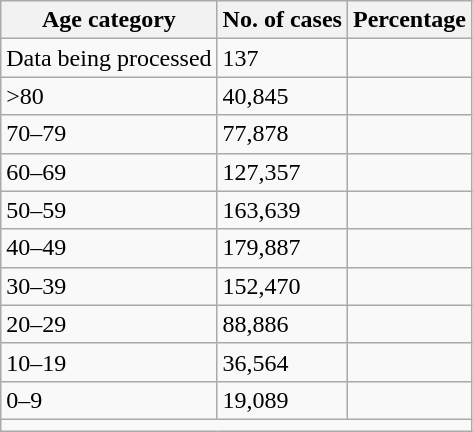<table class="wikitable">
<tr>
<th>Age category</th>
<th>No. of cases</th>
<th colspan="2">Percentage</th>
</tr>
<tr>
<td>Data being processed</td>
<td>137</td>
<td></td>
</tr>
<tr>
<td>>80</td>
<td>40,845</td>
<td></td>
</tr>
<tr>
<td>70–79</td>
<td>77,878</td>
<td></td>
</tr>
<tr>
<td>60–69</td>
<td>127,357</td>
<td></td>
</tr>
<tr>
<td>50–59</td>
<td>163,639</td>
<td></td>
</tr>
<tr>
<td>40–49</td>
<td>179,887</td>
<td></td>
</tr>
<tr>
<td>30–39</td>
<td>152,470</td>
<td></td>
</tr>
<tr>
<td>20–29</td>
<td>88,886</td>
<td></td>
</tr>
<tr>
<td>10–19</td>
<td>36,564</td>
<td></td>
</tr>
<tr>
<td>0–9</td>
<td>19,089</td>
<td></td>
</tr>
<tr>
<td colspan="4"></td>
</tr>
</table>
